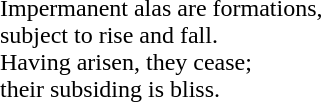<table style="text-align:left; margin:0px 5px 0px 5px auto" cellspacing="0" cellpadding="10">
<tr>
<td>Impermanent alas are formations,<br> subject to rise and fall.<br>Having arisen, they cease;<br>their subsiding is bliss.</td>
<td></td>
</tr>
</table>
